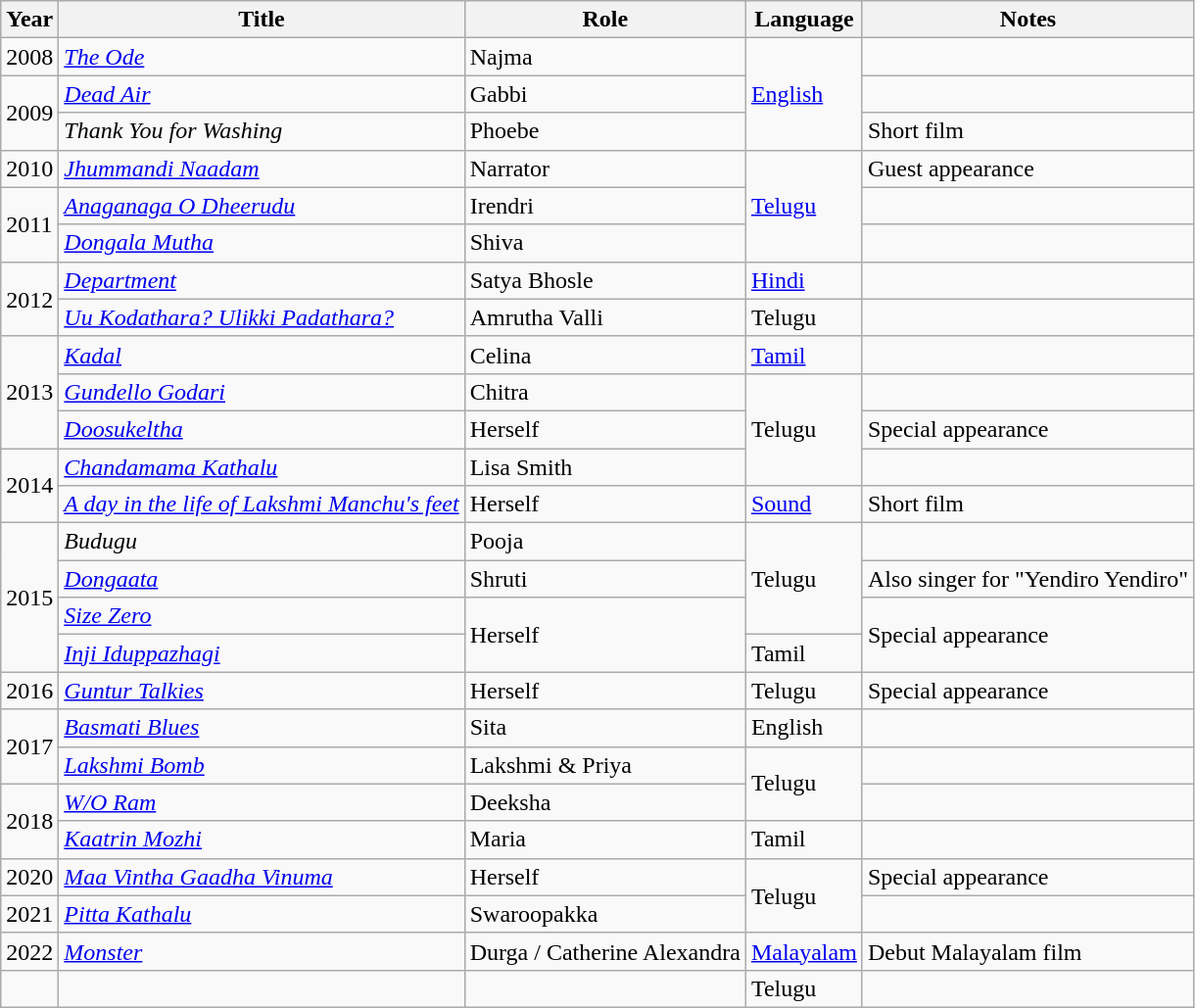<table class="wikitable sortable plainrowheaders">
<tr>
<th>Year</th>
<th>Title</th>
<th>Role</th>
<th>Language</th>
<th class="unsortable">Notes</th>
</tr>
<tr>
<td>2008</td>
<td><em><a href='#'>The Ode</a></em></td>
<td>Najma</td>
<td rowspan="3"><a href='#'>English</a></td>
<td></td>
</tr>
<tr>
<td rowspan="2">2009</td>
<td><em><a href='#'>Dead Air</a></em></td>
<td>Gabbi</td>
<td></td>
</tr>
<tr>
<td><em>Thank You for Washing</em></td>
<td>Phoebe</td>
<td>Short film</td>
</tr>
<tr>
<td>2010</td>
<td><em><a href='#'>Jhummandi Naadam</a></em></td>
<td>Narrator</td>
<td rowspan="3"><a href='#'>Telugu</a></td>
<td>Guest appearance</td>
</tr>
<tr>
<td rowspan="2">2011</td>
<td><em><a href='#'>Anaganaga O Dheerudu</a></em></td>
<td>Irendri</td>
<td></td>
</tr>
<tr>
<td><em><a href='#'>Dongala Mutha</a></em></td>
<td>Shiva</td>
<td></td>
</tr>
<tr>
<td rowspan="2">2012</td>
<td><em><a href='#'>Department</a></em></td>
<td>Satya Bhosle</td>
<td><a href='#'>Hindi</a></td>
<td></td>
</tr>
<tr>
<td><em><a href='#'>Uu Kodathara? Ulikki Padathara?</a></em></td>
<td>Amrutha Valli</td>
<td>Telugu</td>
<td></td>
</tr>
<tr>
<td rowspan="3">2013</td>
<td><em><a href='#'>Kadal</a></em></td>
<td>Celina</td>
<td><a href='#'>Tamil</a></td>
<td></td>
</tr>
<tr>
<td><em><a href='#'>Gundello Godari</a></em></td>
<td>Chitra</td>
<td rowspan="3">Telugu</td>
<td></td>
</tr>
<tr>
<td><em><a href='#'>Doosukeltha</a></em></td>
<td>Herself</td>
<td>Special appearance</td>
</tr>
<tr>
<td rowspan="2">2014</td>
<td><em><a href='#'>Chandamama Kathalu</a></em></td>
<td>Lisa Smith</td>
<td></td>
</tr>
<tr>
<td><em><a href='#'>A day in the life of Lakshmi Manchu's feet</a></em></td>
<td>Herself</td>
<td><a href='#'>Sound</a></td>
<td>Short film</td>
</tr>
<tr>
<td rowspan="4">2015</td>
<td><em>Budugu</em></td>
<td>Pooja</td>
<td rowspan="3">Telugu</td>
<td></td>
</tr>
<tr>
<td><em><a href='#'>Dongaata</a></em></td>
<td>Shruti</td>
<td>Also singer for "Yendiro Yendiro"</td>
</tr>
<tr>
<td><em><a href='#'>Size Zero</a></em></td>
<td rowspan="2">Herself</td>
<td rowspan="2">Special appearance</td>
</tr>
<tr>
<td><em><a href='#'>Inji Iduppazhagi</a></em></td>
<td>Tamil</td>
</tr>
<tr>
<td>2016</td>
<td><em><a href='#'>Guntur Talkies</a></em></td>
<td>Herself</td>
<td>Telugu</td>
<td>Special appearance</td>
</tr>
<tr>
<td rowspan="2">2017</td>
<td><em><a href='#'>Basmati Blues</a></em></td>
<td>Sita</td>
<td>English</td>
<td></td>
</tr>
<tr>
<td><em><a href='#'>Lakshmi Bomb</a></em></td>
<td>Lakshmi & Priya</td>
<td rowspan="2">Telugu</td>
<td></td>
</tr>
<tr>
<td rowspan="2">2018</td>
<td><em><a href='#'>W/O Ram</a></em></td>
<td>Deeksha</td>
<td></td>
</tr>
<tr>
<td><em><a href='#'>Kaatrin Mozhi </a></em></td>
<td>Maria</td>
<td>Tamil</td>
<td></td>
</tr>
<tr>
<td>2020</td>
<td><em><a href='#'>Maa Vintha Gaadha Vinuma</a></em></td>
<td>Herself</td>
<td rowspan="2">Telugu</td>
<td>Special appearance</td>
</tr>
<tr>
<td>2021</td>
<td><em><a href='#'>Pitta Kathalu</a></em></td>
<td>Swaroopakka</td>
<td></td>
</tr>
<tr>
<td>2022</td>
<td><em><a href='#'>Monster</a></em></td>
<td>Durga / Catherine Alexandra</td>
<td><a href='#'>Malayalam</a></td>
<td>Debut Malayalam film</td>
</tr>
<tr>
<td></td>
<td></td>
<td></td>
<td>Telugu</td>
<td></td>
</tr>
</table>
